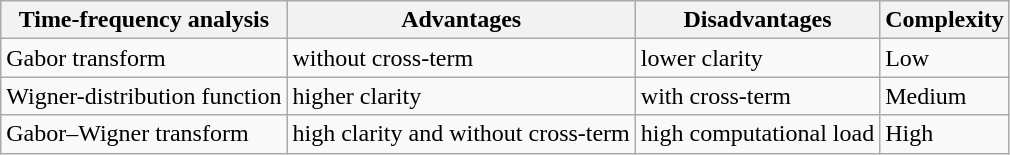<table class="wikitable">
<tr>
<th>Time-frequency analysis</th>
<th>Advantages</th>
<th>Disadvantages</th>
<th>Complexity</th>
</tr>
<tr>
<td>Gabor transform</td>
<td>without cross-term</td>
<td>lower clarity</td>
<td>Low</td>
</tr>
<tr>
<td>Wigner-distribution function</td>
<td>higher clarity</td>
<td>with cross-term</td>
<td>Medium</td>
</tr>
<tr>
<td>Gabor–Wigner transform</td>
<td>high clarity and without cross-term</td>
<td>high computational load</td>
<td>High</td>
</tr>
</table>
